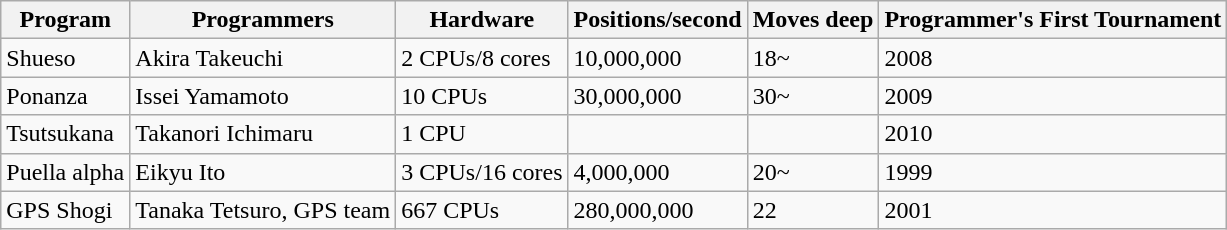<table class="wikitable">
<tr>
<th>Program</th>
<th>Programmers</th>
<th>Hardware</th>
<th>Positions/second</th>
<th>Moves deep</th>
<th>Programmer's First Tournament</th>
</tr>
<tr>
<td>Shueso</td>
<td>Akira Takeuchi</td>
<td>2 CPUs/8 cores</td>
<td>10,000,000</td>
<td>18~</td>
<td>2008</td>
</tr>
<tr>
<td>Ponanza</td>
<td>Issei Yamamoto</td>
<td>10 CPUs</td>
<td>30,000,000</td>
<td>30~</td>
<td>2009</td>
</tr>
<tr>
<td>Tsutsukana</td>
<td>Takanori Ichimaru</td>
<td>1 CPU</td>
<td></td>
<td></td>
<td>2010</td>
</tr>
<tr>
<td>Puella alpha</td>
<td>Eikyu Ito</td>
<td>3 CPUs/16 cores</td>
<td>4,000,000</td>
<td>20~</td>
<td>1999</td>
</tr>
<tr>
<td>GPS Shogi</td>
<td>Tanaka Tetsuro, GPS team</td>
<td>667 CPUs</td>
<td>280,000,000</td>
<td>22</td>
<td>2001</td>
</tr>
</table>
